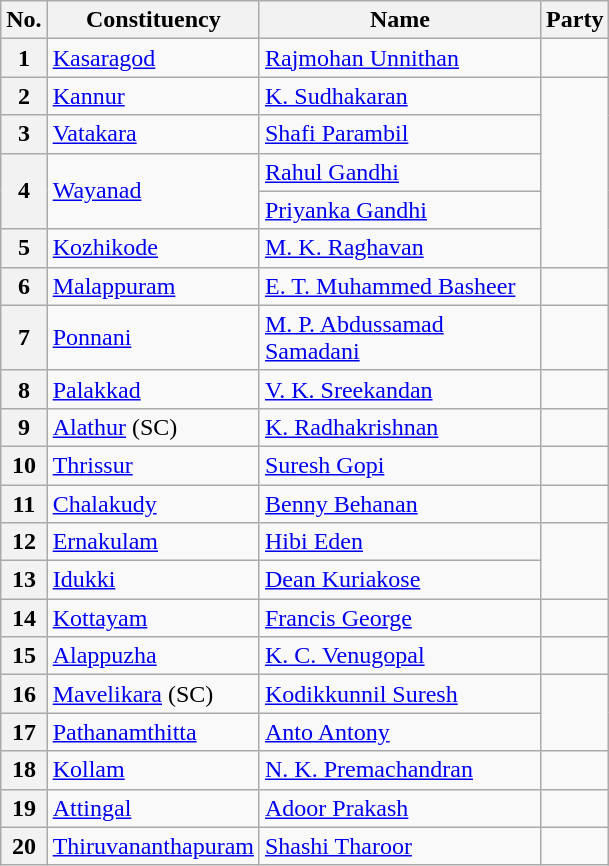<table class="sortable wikitable">
<tr>
<th>No.</th>
<th style="width:120px">Constituency</th>
<th style="width:180px">Name</th>
<th colspan=2>Party</th>
</tr>
<tr>
<th>1</th>
<td><a href='#'>Kasaragod</a></td>
<td><a href='#'>Rajmohan Unnithan</a></td>
<td></td>
</tr>
<tr>
<th>2</th>
<td><a href='#'>Kannur</a></td>
<td><a href='#'>K. Sudhakaran</a></td>
</tr>
<tr>
<th>3</th>
<td><a href='#'>Vatakara</a></td>
<td><a href='#'>Shafi Parambil</a></td>
</tr>
<tr>
<th rowspan="2">4</th>
<td rowspan="2"><a href='#'>Wayanad</a></td>
<td><a href='#'>Rahul Gandhi</a> <br> </td>
</tr>
<tr>
<td><a href='#'>Priyanka Gandhi</a> <br></td>
</tr>
<tr>
<th>5</th>
<td><a href='#'>Kozhikode</a></td>
<td><a href='#'>M. K. Raghavan</a></td>
</tr>
<tr>
<th>6</th>
<td><a href='#'>Malappuram</a></td>
<td><a href='#'>E. T. Muhammed Basheer</a></td>
<td></td>
</tr>
<tr>
<th>7</th>
<td><a href='#'>Ponnani</a></td>
<td><a href='#'>M. P. Abdussamad Samadani</a></td>
</tr>
<tr>
<th>8</th>
<td><a href='#'>Palakkad</a></td>
<td><a href='#'>V. K. Sreekandan</a></td>
<td></td>
</tr>
<tr>
<th>9</th>
<td><a href='#'>Alathur</a> (SC)</td>
<td><a href='#'>K. Radhakrishnan</a></td>
<td></td>
</tr>
<tr>
<th>10</th>
<td><a href='#'>Thrissur</a></td>
<td><a href='#'>Suresh Gopi</a></td>
<td></td>
</tr>
<tr>
<th>11</th>
<td><a href='#'>Chalakudy</a></td>
<td><a href='#'>Benny Behanan</a></td>
<td></td>
</tr>
<tr>
<th>12</th>
<td><a href='#'>Ernakulam</a></td>
<td><a href='#'>Hibi Eden</a></td>
</tr>
<tr>
<th>13</th>
<td><a href='#'>Idukki</a></td>
<td><a href='#'>Dean Kuriakose</a></td>
</tr>
<tr>
<th>14</th>
<td><a href='#'>Kottayam</a></td>
<td><a href='#'>Francis George</a></td>
<td></td>
</tr>
<tr>
<th>15</th>
<td><a href='#'>Alappuzha</a></td>
<td><a href='#'>K. C. Venugopal</a></td>
<td></td>
</tr>
<tr>
<th>16</th>
<td><a href='#'>Mavelikara</a> (SC)</td>
<td><a href='#'>Kodikkunnil Suresh</a></td>
</tr>
<tr>
<th>17</th>
<td><a href='#'>Pathanamthitta</a></td>
<td><a href='#'>Anto Antony</a></td>
</tr>
<tr>
<th>18</th>
<td><a href='#'>Kollam</a></td>
<td><a href='#'>N. K. Premachandran</a></td>
<td></td>
</tr>
<tr>
<th>19</th>
<td><a href='#'>Attingal</a></td>
<td><a href='#'>Adoor Prakash</a></td>
<td></td>
</tr>
<tr>
<th>20</th>
<td><a href='#'>Thiruvananthapuram</a></td>
<td><a href='#'>Shashi Tharoor</a></td>
</tr>
</table>
